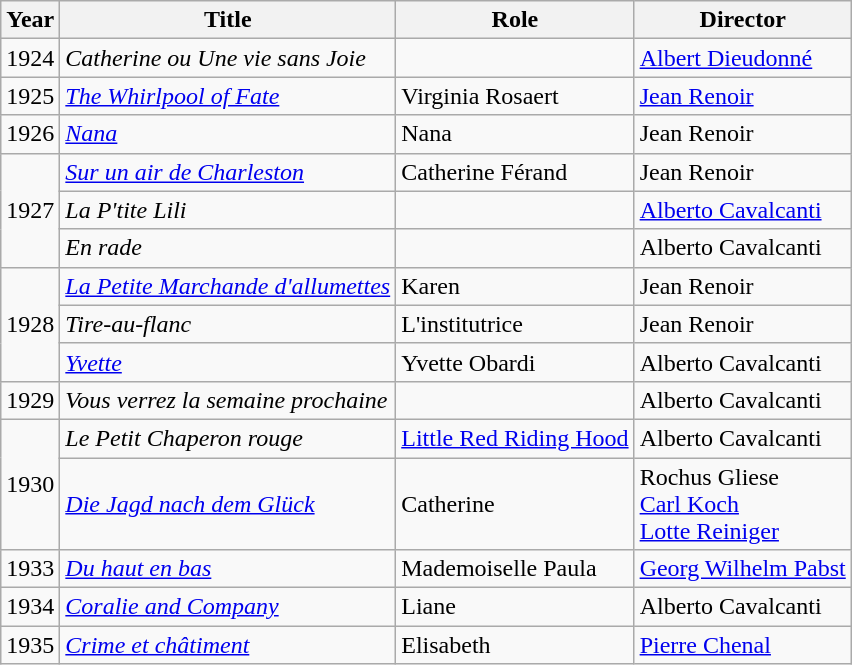<table class="wikitable sortable">
<tr>
<th>Year</th>
<th>Title</th>
<th>Role</th>
<th>Director</th>
</tr>
<tr>
<td>1924</td>
<td><em>Catherine ou Une vie sans Joie</em></td>
<td></td>
<td><a href='#'>Albert Dieudonné</a></td>
</tr>
<tr>
<td>1925</td>
<td><em><a href='#'>The Whirlpool of Fate</a></em></td>
<td>Virginia Rosaert</td>
<td><a href='#'>Jean Renoir</a></td>
</tr>
<tr>
<td>1926</td>
<td><em><a href='#'>Nana</a></em></td>
<td>Nana</td>
<td>Jean Renoir</td>
</tr>
<tr>
<td rowspan=3>1927</td>
<td><em><a href='#'>Sur un air de Charleston</a></em></td>
<td>Catherine Férand</td>
<td>Jean Renoir</td>
</tr>
<tr>
<td><em>La P'tite Lili</em></td>
<td></td>
<td><a href='#'>Alberto Cavalcanti</a></td>
</tr>
<tr>
<td><em>En rade</em></td>
<td></td>
<td>Alberto Cavalcanti</td>
</tr>
<tr>
<td rowspan=3>1928</td>
<td><em><a href='#'>La Petite Marchande d'allumettes</a></em></td>
<td>Karen</td>
<td>Jean Renoir</td>
</tr>
<tr>
<td><em>Tire-au-flanc</em></td>
<td>L'institutrice</td>
<td>Jean Renoir</td>
</tr>
<tr>
<td><em><a href='#'>Yvette</a></em></td>
<td>Yvette Obardi</td>
<td>Alberto Cavalcanti</td>
</tr>
<tr>
<td>1929</td>
<td><em>Vous verrez la semaine prochaine</em></td>
<td></td>
<td>Alberto Cavalcanti</td>
</tr>
<tr>
<td rowspan=2>1930</td>
<td><em>Le Petit Chaperon rouge</em></td>
<td><a href='#'>Little Red Riding Hood</a></td>
<td>Alberto Cavalcanti</td>
</tr>
<tr>
<td><em><a href='#'>Die Jagd nach dem Glück</a></em></td>
<td>Catherine</td>
<td>Rochus Gliese <br> <a href='#'>Carl Koch</a> <br> <a href='#'>Lotte Reiniger</a></td>
</tr>
<tr>
<td>1933</td>
<td><em><a href='#'>Du haut en bas</a></em></td>
<td>Mademoiselle Paula</td>
<td><a href='#'>Georg Wilhelm Pabst</a></td>
</tr>
<tr>
<td>1934</td>
<td><em><a href='#'>Coralie and Company</a></em></td>
<td>Liane</td>
<td>Alberto Cavalcanti</td>
</tr>
<tr>
<td>1935</td>
<td><em><a href='#'>Crime et châtiment</a></em></td>
<td>Elisabeth</td>
<td><a href='#'>Pierre Chenal</a></td>
</tr>
</table>
